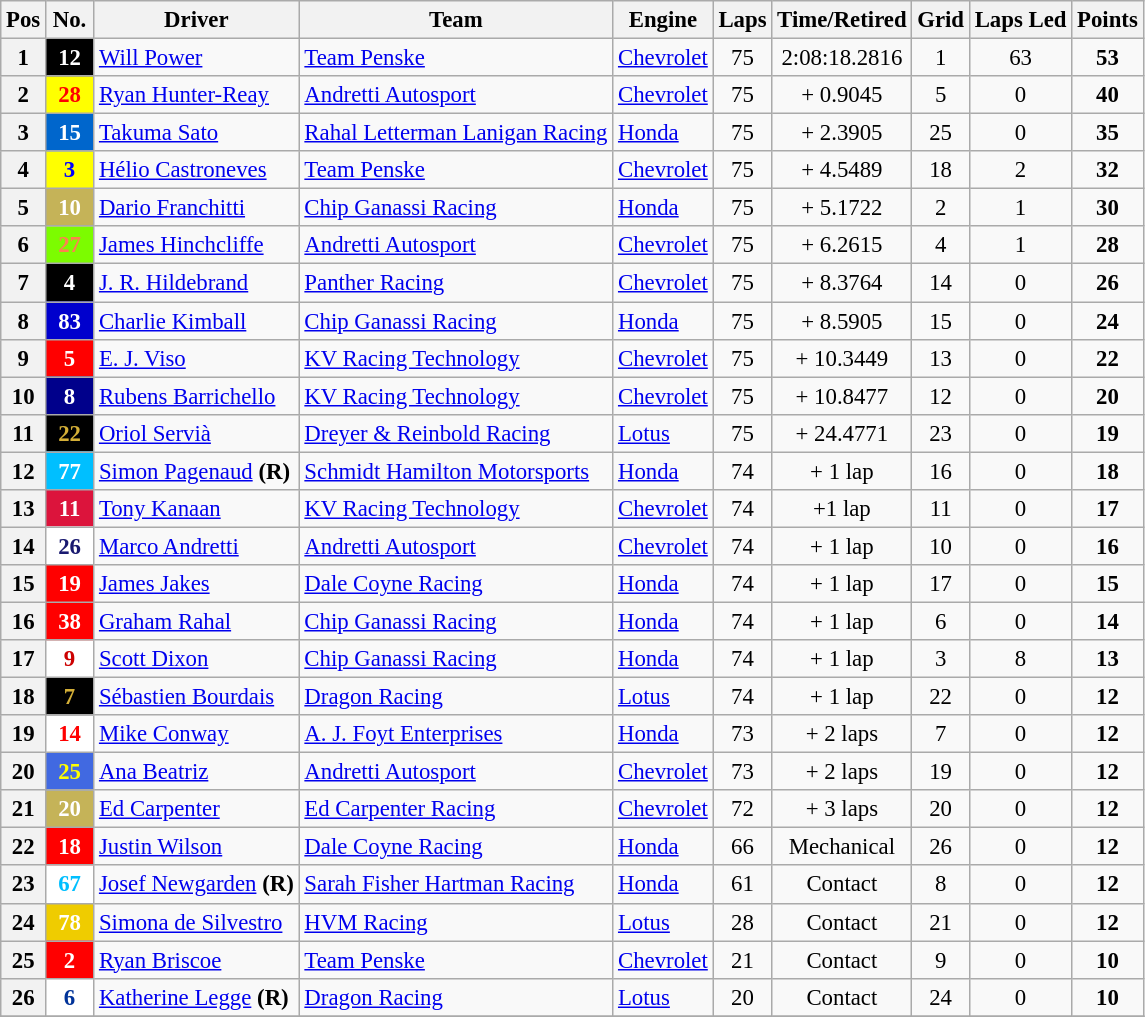<table class="wikitable" style="font-size: 95%">
<tr>
<th>Pos</th>
<th>No.</th>
<th>Driver</th>
<th>Team</th>
<th>Engine</th>
<th>Laps</th>
<th>Time/Retired</th>
<th>Grid</th>
<th>Laps Led</th>
<th>Points</th>
</tr>
<tr>
<th>1</th>
<td style="background:black; color:white;" align="center"><strong>12</strong></td>
<td> <a href='#'>Will Power</a></td>
<td><a href='#'>Team Penske</a></td>
<td><a href='#'>Chevrolet</a></td>
<td align=center>75</td>
<td align=center>2:08:18.2816</td>
<td align=center>1</td>
<td align=center>63</td>
<td align=center><strong>53</strong></td>
</tr>
<tr>
<th>2</th>
<td style="background:yellow; color:red;" align="center"><strong>28</strong></td>
<td> <a href='#'>Ryan Hunter-Reay</a></td>
<td><a href='#'>Andretti Autosport</a></td>
<td><a href='#'>Chevrolet</a></td>
<td align=center>75</td>
<td align=center>+ 0.9045</td>
<td align=center>5</td>
<td align=center>0</td>
<td align=center><strong>40</strong></td>
</tr>
<tr>
<th>3</th>
<td style="background:#0066CC; color:white;" align="center"><strong>15</strong></td>
<td> <a href='#'>Takuma Sato</a></td>
<td><a href='#'>Rahal Letterman Lanigan Racing</a></td>
<td><a href='#'>Honda</a></td>
<td align=center>75</td>
<td align=center>+ 2.3905</td>
<td align=center>25</td>
<td align=center>0</td>
<td align=center><strong>35</strong></td>
</tr>
<tr>
<th>4</th>
<td style="background:yellow; color:blue;" align="center"><strong>3</strong></td>
<td> <a href='#'>Hélio Castroneves</a></td>
<td><a href='#'>Team Penske</a></td>
<td><a href='#'>Chevrolet</a></td>
<td align=center>75</td>
<td align=center>+ 4.5489</td>
<td align=center>18</td>
<td align=center>2</td>
<td align=center><strong>32</strong></td>
</tr>
<tr>
<th>5</th>
<td style="background:#C5B358; color:white;" align="center"><strong>10</strong></td>
<td> <a href='#'>Dario Franchitti</a></td>
<td><a href='#'>Chip Ganassi Racing</a></td>
<td><a href='#'>Honda</a></td>
<td align=center>75</td>
<td align=center>+ 5.1722</td>
<td align=center>2</td>
<td align=center>1</td>
<td align=center><strong>30</strong></td>
</tr>
<tr>
<th>6</th>
<td style="background:lawngreen; color:coral;" align="center"><strong>27</strong></td>
<td> <a href='#'>James Hinchcliffe</a></td>
<td><a href='#'>Andretti Autosport</a></td>
<td><a href='#'>Chevrolet</a></td>
<td align=center>75</td>
<td align=center>+ 6.2615</td>
<td align=center>4</td>
<td align=center>1</td>
<td align=center><strong>28</strong></td>
</tr>
<tr>
<th>7</th>
<td style="background:black; color:white;" align=center><strong>4</strong></td>
<td> <a href='#'>J. R. Hildebrand</a></td>
<td><a href='#'>Panther Racing</a></td>
<td><a href='#'>Chevrolet</a></td>
<td align=center>75</td>
<td align=center>+ 8.3764</td>
<td align=center>14</td>
<td align=center>0</td>
<td align=center><strong>26</strong></td>
</tr>
<tr>
<th>8</th>
<td style="background:mediumblue; color:white;" align="center"><strong>83</strong></td>
<td> <a href='#'>Charlie Kimball</a></td>
<td><a href='#'>Chip Ganassi Racing</a></td>
<td><a href='#'>Honda</a></td>
<td align=center>75</td>
<td align=center>+ 8.5905</td>
<td align=center>15</td>
<td align=center>0</td>
<td align=center><strong>24</strong></td>
</tr>
<tr>
<th>9</th>
<td style="background:red; color:white;" align="center"><strong>5</strong></td>
<td> <a href='#'>E. J. Viso</a></td>
<td><a href='#'>KV Racing Technology</a></td>
<td><a href='#'>Chevrolet</a></td>
<td align=center>75</td>
<td align=center>+ 10.3449</td>
<td align=center>13</td>
<td align=center>0</td>
<td align=center><strong>22</strong></td>
</tr>
<tr>
<th>10</th>
<td style="background:darkblue; color:white;" align=center><strong>8</strong></td>
<td> <a href='#'>Rubens Barrichello</a></td>
<td><a href='#'>KV Racing Technology</a></td>
<td><a href='#'>Chevrolet</a></td>
<td align=center>75</td>
<td align=center>+ 10.8477</td>
<td align=center>12</td>
<td align=center>0</td>
<td align=center><strong>20</strong></td>
</tr>
<tr>
<th>11</th>
<td style="background:black; color:#D4AF37;" align="center"><strong>22</strong></td>
<td> <a href='#'>Oriol Servià</a></td>
<td><a href='#'>Dreyer & Reinbold Racing</a></td>
<td><a href='#'>Lotus</a></td>
<td align=center>75</td>
<td align=center>+ 24.4771</td>
<td align=center>23</td>
<td align=center>0</td>
<td align=center><strong>19</strong></td>
</tr>
<tr>
<th>12</th>
<td style="background:deepskyblue; color:white;" align="center"><strong>77</strong></td>
<td> <a href='#'>Simon Pagenaud</a> <strong>(R)</strong></td>
<td><a href='#'>Schmidt Hamilton Motorsports</a></td>
<td><a href='#'>Honda</a></td>
<td align=center>74</td>
<td align=center>+ 1 lap</td>
<td align=center>16</td>
<td align=center>0</td>
<td align=center><strong>18</strong></td>
</tr>
<tr>
<th>13</th>
<td style="background:crimson; color:white;" align=center width="25"><strong>11</strong></td>
<td> <a href='#'>Tony Kanaan</a></td>
<td><a href='#'>KV Racing Technology</a></td>
<td><a href='#'>Chevrolet</a></td>
<td align=center>74</td>
<td align=center>+1 lap</td>
<td align=center>11</td>
<td align=center>0</td>
<td align=center><strong>17</strong></td>
</tr>
<tr>
<th>14</th>
<td style="background:white; color:midnightblue;" align="center"><strong>26</strong></td>
<td> <a href='#'>Marco Andretti</a></td>
<td><a href='#'>Andretti Autosport</a></td>
<td><a href='#'>Chevrolet</a></td>
<td align=center>74</td>
<td align=center>+ 1 lap</td>
<td align=center>10</td>
<td align=center>0</td>
<td align=center><strong>16</strong></td>
</tr>
<tr>
<th>15</th>
<td style="background:red; color:white;" align=center><strong>19</strong></td>
<td> <a href='#'>James Jakes</a></td>
<td><a href='#'>Dale Coyne Racing</a></td>
<td><a href='#'>Honda</a></td>
<td align=center>74</td>
<td align=center>+ 1 lap</td>
<td align=center>17</td>
<td align=center>0</td>
<td align=center><strong>15</strong></td>
</tr>
<tr>
<th>16</th>
<td style="background:red; color:white;" align="center"><strong>38</strong></td>
<td> <a href='#'>Graham Rahal</a></td>
<td><a href='#'>Chip Ganassi Racing</a></td>
<td><a href='#'>Honda</a></td>
<td align=center>74</td>
<td align=center>+ 1 lap</td>
<td align=center>6</td>
<td align=center>0</td>
<td align=center><strong>14</strong></td>
</tr>
<tr>
<th>17</th>
<td style="background:white; color:#CC0000;" align="center"><strong>9</strong></td>
<td> <a href='#'>Scott Dixon</a></td>
<td><a href='#'>Chip Ganassi Racing</a></td>
<td><a href='#'>Honda</a></td>
<td align=center>74</td>
<td align=center>+ 1 lap</td>
<td align=center>3</td>
<td align=center>8</td>
<td align=center><strong>13</strong></td>
</tr>
<tr>
<th>18</th>
<td style="background:black; color:#D4AF37;" align="center"><strong>7</strong></td>
<td> <a href='#'>Sébastien Bourdais</a></td>
<td><a href='#'>Dragon Racing</a></td>
<td><a href='#'>Lotus</a></td>
<td align=center>74</td>
<td align=center>+ 1 lap</td>
<td align=center>22</td>
<td align=center>0</td>
<td align=center><strong>12</strong></td>
</tr>
<tr>
<th>19</th>
<td style="background:white; color:red;" align="center"><strong>14</strong></td>
<td> <a href='#'>Mike Conway</a></td>
<td><a href='#'>A. J. Foyt Enterprises</a></td>
<td><a href='#'>Honda</a></td>
<td align=center>73</td>
<td align=center>+ 2 laps</td>
<td align=center>7</td>
<td align=center>0</td>
<td align=center><strong>12</strong></td>
</tr>
<tr>
<th>20</th>
<td style="background:royalblue; color:yellow;" align="center"><strong>25</strong></td>
<td> <a href='#'>Ana Beatriz</a></td>
<td><a href='#'>Andretti Autosport</a></td>
<td><a href='#'>Chevrolet</a></td>
<td align=center>73</td>
<td align=center>+ 2 laps</td>
<td align=center>19</td>
<td align=center>0</td>
<td align=center><strong>12</strong></td>
</tr>
<tr>
<th>21</th>
<td style="background:#C5B358; color:white;" align="center"><strong>20</strong></td>
<td> <a href='#'>Ed Carpenter</a></td>
<td><a href='#'>Ed Carpenter Racing</a></td>
<td><a href='#'>Chevrolet</a></td>
<td align=center>72</td>
<td align=center>+ 3 laps</td>
<td align=center>20</td>
<td align=center>0</td>
<td align=center><strong>12</strong></td>
</tr>
<tr>
<th>22</th>
<td style="background:red; color:white;" align="center"><strong>18</strong></td>
<td> <a href='#'>Justin Wilson</a></td>
<td><a href='#'>Dale Coyne Racing</a></td>
<td><a href='#'>Honda</a></td>
<td align=center>66</td>
<td align=center>Mechanical</td>
<td align=center>26</td>
<td align=center>0</td>
<td align=center><strong>12</strong></td>
</tr>
<tr>
<th>23</th>
<td style="background:white; color:deepskyblue;" align="center"><strong>67</strong></td>
<td> <a href='#'>Josef Newgarden</a> <strong>(R)</strong></td>
<td><a href='#'>Sarah Fisher Hartman Racing</a></td>
<td><a href='#'>Honda</a></td>
<td align=center>61</td>
<td align=center>Contact</td>
<td align=center>8</td>
<td align=center>0</td>
<td align=center><strong>12</strong></td>
</tr>
<tr>
<th>24</th>
<td style="background:#EFCC00; color:white;" align="center"><strong>78</strong></td>
<td> <a href='#'>Simona de Silvestro</a></td>
<td><a href='#'>HVM Racing</a></td>
<td><a href='#'>Lotus</a></td>
<td align=center>28</td>
<td align=center>Contact</td>
<td align=center>21</td>
<td align=center>0</td>
<td align=center><strong>12</strong></td>
</tr>
<tr>
<th>25</th>
<td style="background:red; color:white;" align="center"><strong>2</strong></td>
<td> <a href='#'>Ryan Briscoe</a></td>
<td><a href='#'>Team Penske</a></td>
<td><a href='#'>Chevrolet</a></td>
<td align=center>21</td>
<td align=center>Contact</td>
<td align=center>9</td>
<td align=center>0</td>
<td align=center><strong>10</strong></td>
</tr>
<tr>
<th>26</th>
<td style="background:white; color:#003399;" align="center"><strong>6</strong></td>
<td> <a href='#'>Katherine Legge</a> <strong>(R)</strong></td>
<td><a href='#'>Dragon Racing</a></td>
<td><a href='#'>Lotus</a></td>
<td align=center>20</td>
<td align=center>Contact</td>
<td align=center>24</td>
<td align=center>0</td>
<td align=center><strong>10</strong></td>
</tr>
<tr>
</tr>
</table>
